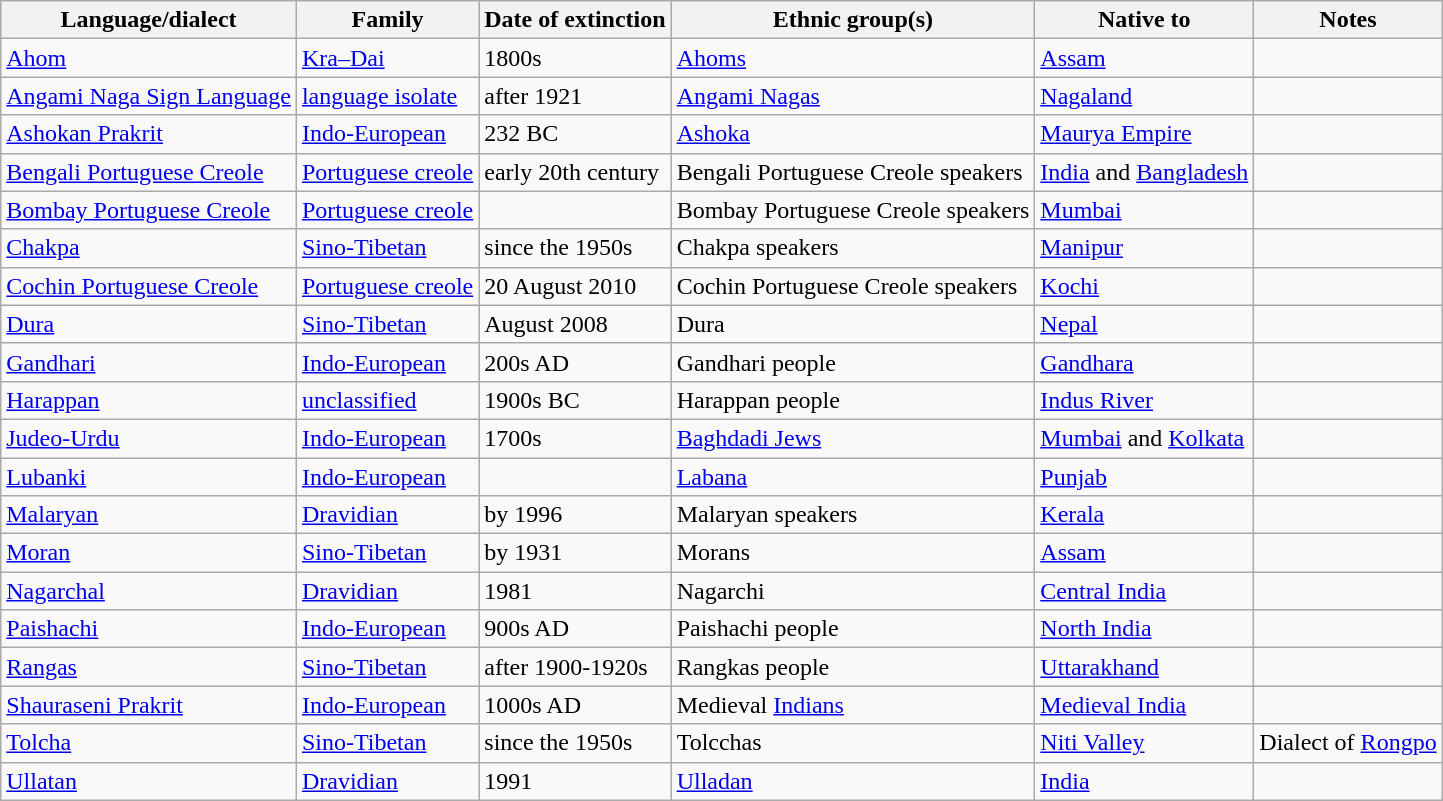<table class="wikitable sortable">
<tr>
<th>Language/dialect</th>
<th>Family</th>
<th data-sort-type=number>Date of extinction</th>
<th>Ethnic group(s)</th>
<th>Native to</th>
<th>Notes</th>
</tr>
<tr>
<td><a href='#'>Ahom</a></td>
<td><a href='#'>Kra–Dai</a></td>
<td data-sort-value="1800.00001">1800s</td>
<td><a href='#'>Ahoms</a></td>
<td><a href='#'>Assam</a></td>
</tr>
<tr>
<td><a href='#'>Angami Naga Sign Language</a></td>
<td><a href='#'>language isolate</a></td>
<td data-sort-value="1921.00001">after 1921</td>
<td><a href='#'>Angami Nagas</a></td>
<td><a href='#'>Nagaland</a></td>
<td></td>
</tr>
<tr>
<td><a href='#'>Ashokan Prakrit</a></td>
<td><a href='#'>Indo-European</a></td>
<td data-sort-value="-232.00001">232 BC</td>
<td><a href='#'>Ashoka</a></td>
<td><a href='#'>Maurya Empire</a></td>
<td></td>
</tr>
<tr>
<td><a href='#'>Bengali Portuguese Creole</a></td>
<td><a href='#'>Portuguese creole</a></td>
<td data-sort-value="1910.00001">early 20th century</td>
<td>Bengali Portuguese Creole speakers</td>
<td><a href='#'>India</a> and <a href='#'>Bangladesh</a></td>
<td></td>
</tr>
<tr>
<td><a href='#'>Bombay Portuguese Creole</a></td>
<td><a href='#'>Portuguese creole</a></td>
<td></td>
<td>Bombay Portuguese Creole speakers</td>
<td><a href='#'>Mumbai</a></td>
</tr>
<tr>
<td><a href='#'>Chakpa</a></td>
<td><a href='#'>Sino-Tibetan</a></td>
<td data-sort-value="1950">since the 1950s</td>
<td>Chakpa speakers</td>
<td><a href='#'>Manipur</a></td>
<td></td>
</tr>
<tr>
<td><a href='#'>Cochin Portuguese Creole</a></td>
<td><a href='#'>Portuguese creole</a></td>
<td data-sort-value="2010.80001">20 August 2010</td>
<td>Cochin Portuguese Creole speakers</td>
<td><a href='#'>Kochi</a></td>
<td></td>
</tr>
<tr>
<td><a href='#'>Dura</a></td>
<td><a href='#'>Sino-Tibetan</a></td>
<td data-sort-value="2008.00001">August 2008</td>
<td>Dura</td>
<td><a href='#'>Nepal</a></td>
<td></td>
</tr>
<tr>
<td><a href='#'>Gandhari</a></td>
<td><a href='#'>Indo-European</a></td>
<td data-sort-value="200.00001">200s AD</td>
<td>Gandhari people</td>
<td><a href='#'>Gandhara</a></td>
<td></td>
</tr>
<tr>
<td><a href='#'>Harappan</a></td>
<td><a href='#'>unclassified</a></td>
<td data-sort-value="-1900.00001">1900s BC</td>
<td>Harappan people</td>
<td><a href='#'>Indus River</a></td>
<td></td>
</tr>
<tr>
<td><a href='#'>Judeo-Urdu</a></td>
<td><a href='#'>Indo-European</a></td>
<td data-sort-value="1700.00001">1700s</td>
<td><a href='#'>Baghdadi Jews</a></td>
<td><a href='#'>Mumbai</a> and <a href='#'>Kolkata</a></td>
<td></td>
</tr>
<tr>
<td><a href='#'>Lubanki</a></td>
<td><a href='#'>Indo-European</a></td>
<td data-sort-value="_"></td>
<td><a href='#'>Labana</a></td>
<td><a href='#'>Punjab</a></td>
<td></td>
</tr>
<tr>
<td><a href='#'>Malaryan</a></td>
<td><a href='#'>Dravidian</a></td>
<td data-sort-value="1996.00001">by 1996</td>
<td>Malaryan speakers</td>
<td><a href='#'>Kerala</a></td>
<td></td>
</tr>
<tr>
<td><a href='#'>Moran</a></td>
<td><a href='#'>Sino-Tibetan</a></td>
<td data-sort-value="1931.00001">by 1931</td>
<td>Morans</td>
<td><a href='#'>Assam</a></td>
<td></td>
</tr>
<tr>
<td><a href='#'>Nagarchal</a></td>
<td><a href='#'>Dravidian</a></td>
<td data-sort-value="1981.00001">1981</td>
<td>Nagarchi</td>
<td><a href='#'>Central India</a></td>
<td></td>
</tr>
<tr>
<td><a href='#'>Paishachi</a></td>
<td><a href='#'>Indo-European</a></td>
<td data-sort-value="900.00001">900s AD</td>
<td>Paishachi people</td>
<td><a href='#'>North India</a></td>
<td></td>
</tr>
<tr>
<td><a href='#'>Rangas</a></td>
<td><a href='#'>Sino-Tibetan</a></td>
<td data-sort-value=1900.00001">after 1900-1920s</td>
<td>Rangkas people</td>
<td><a href='#'>Uttarakhand</a></td>
<td></td>
</tr>
<tr>
<td><a href='#'>Shauraseni Prakrit</a></td>
<td><a href='#'>Indo-European</a></td>
<td data-sort-value="1000.00001">1000s AD</td>
<td>Medieval <a href='#'>Indians</a></td>
<td><a href='#'>Medieval India</a></td>
<td></td>
</tr>
<tr>
<td><a href='#'>Tolcha</a></td>
<td><a href='#'>Sino-Tibetan</a></td>
<td data-sort-value="1950">since the 1950s</td>
<td>Tolcchas</td>
<td><a href='#'>Niti Valley</a></td>
<td>Dialect of <a href='#'>Rongpo</a></td>
</tr>
<tr>
<td><a href='#'>Ullatan</a></td>
<td><a href='#'>Dravidian</a></td>
<td data-sort-value="1991.00001">1991</td>
<td><a href='#'>Ulladan</a></td>
<td><a href='#'>India</a></td>
<td></td>
</tr>
</table>
